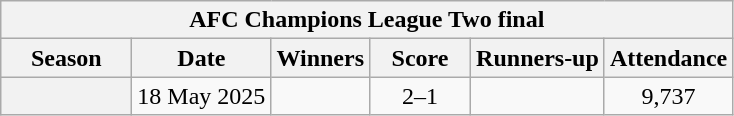<table class="wikitable" style="text-align:center">
<tr>
<th colspan="6">AFC Champions League Two final</th>
</tr>
<tr>
<th width="80">Season</th>
<th scope="col">Date</th>
<th scope="col">Winners</th>
<th width="60">Score</th>
<th scope="col">Runners-up</th>
<th scope="col">Attendance</th>
</tr>
<tr>
<th scope="row"></th>
<td>18 May 2025</td>
<td align=left></td>
<td>2–1</td>
<td align=right></td>
<td>9,737</td>
</tr>
</table>
